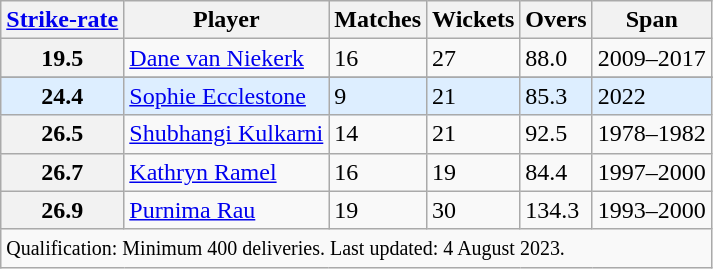<table class="wikitable sortable">
<tr>
<th><a href='#'>Strike-rate</a></th>
<th>Player</th>
<th>Matches</th>
<th>Wickets</th>
<th>Overs</th>
<th>Span</th>
</tr>
<tr>
<th>19.5</th>
<td> <a href='#'>Dane van Niekerk</a></td>
<td>16</td>
<td>27</td>
<td>88.0</td>
<td>2009–2017</td>
</tr>
<tr>
</tr>
<tr style="background-color:#def;">
<th style="background-color:#def;">24.4</th>
<td> <a href='#'>Sophie Ecclestone</a></td>
<td>9</td>
<td>21</td>
<td>85.3</td>
<td>2022</td>
</tr>
<tr>
<th>26.5</th>
<td> <a href='#'>Shubhangi Kulkarni</a></td>
<td>14</td>
<td>21</td>
<td>92.5</td>
<td>1978–1982</td>
</tr>
<tr>
<th>26.7</th>
<td> <a href='#'>Kathryn Ramel</a></td>
<td>16</td>
<td>19</td>
<td>84.4</td>
<td>1997–2000</td>
</tr>
<tr>
<th>26.9</th>
<td> <a href='#'>Purnima Rau</a></td>
<td>19</td>
<td>30</td>
<td>134.3</td>
<td>1993–2000</td>
</tr>
<tr>
<td colspan="7"><small>Qualification: Minimum 400 deliveries. Last updated: 4 August 2023.</small></td>
</tr>
</table>
